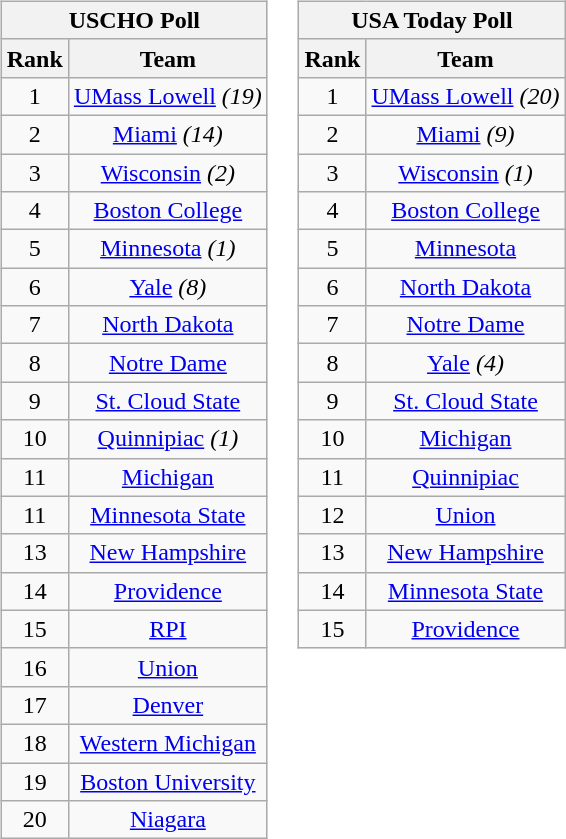<table>
<tr style="vertical-align:top;">
<td><br><table class="wikitable" style="text-align:center;">
<tr>
<th colspan=2><strong>USCHO Poll</strong></th>
</tr>
<tr>
<th>Rank</th>
<th>Team</th>
</tr>
<tr>
<td>1</td>
<td><a href='#'>UMass Lowell</a> <em>(19)</em></td>
</tr>
<tr>
<td>2</td>
<td><a href='#'>Miami</a> <em>(14)</em></td>
</tr>
<tr>
<td>3</td>
<td><a href='#'>Wisconsin</a> <em>(2)</em></td>
</tr>
<tr>
<td>4</td>
<td><a href='#'>Boston College</a></td>
</tr>
<tr>
<td>5</td>
<td><a href='#'>Minnesota</a> <em>(1)</em></td>
</tr>
<tr>
<td>6</td>
<td><a href='#'>Yale</a> <em>(8)</em></td>
</tr>
<tr>
<td>7</td>
<td><a href='#'>North Dakota</a></td>
</tr>
<tr>
<td>8</td>
<td><a href='#'>Notre Dame</a></td>
</tr>
<tr>
<td>9</td>
<td><a href='#'>St. Cloud State</a></td>
</tr>
<tr>
<td>10</td>
<td><a href='#'>Quinnipiac</a> <em>(1)</em></td>
</tr>
<tr>
<td>11</td>
<td><a href='#'>Michigan</a></td>
</tr>
<tr>
<td>11</td>
<td><a href='#'>Minnesota State</a></td>
</tr>
<tr>
<td>13</td>
<td><a href='#'>New Hampshire</a></td>
</tr>
<tr>
<td>14</td>
<td><a href='#'>Providence</a></td>
</tr>
<tr>
<td>15</td>
<td><a href='#'>RPI</a></td>
</tr>
<tr>
<td>16</td>
<td><a href='#'>Union</a></td>
</tr>
<tr>
<td>17</td>
<td><a href='#'>Denver</a></td>
</tr>
<tr>
<td>18</td>
<td><a href='#'>Western Michigan</a></td>
</tr>
<tr>
<td>19</td>
<td><a href='#'>Boston University</a></td>
</tr>
<tr>
<td>20</td>
<td><a href='#'>Niagara</a></td>
</tr>
</table>
</td>
<td><br><table class="wikitable" style="text-align:center;">
<tr>
<th colspan=2><strong>USA Today Poll</strong></th>
</tr>
<tr>
<th>Rank</th>
<th>Team</th>
</tr>
<tr>
<td>1</td>
<td><a href='#'>UMass Lowell</a> <em>(20)</em></td>
</tr>
<tr>
<td>2</td>
<td><a href='#'>Miami</a> <em>(9)</em></td>
</tr>
<tr>
<td>3</td>
<td><a href='#'>Wisconsin</a> <em>(1)</em></td>
</tr>
<tr>
<td>4</td>
<td><a href='#'>Boston College</a></td>
</tr>
<tr>
<td>5</td>
<td><a href='#'>Minnesota</a></td>
</tr>
<tr>
<td>6</td>
<td><a href='#'>North Dakota</a></td>
</tr>
<tr>
<td>7</td>
<td><a href='#'>Notre Dame</a></td>
</tr>
<tr>
<td>8</td>
<td><a href='#'>Yale</a> <em>(4)</em></td>
</tr>
<tr>
<td>9</td>
<td><a href='#'>St. Cloud State</a></td>
</tr>
<tr>
<td>10</td>
<td><a href='#'>Michigan</a></td>
</tr>
<tr>
<td>11</td>
<td><a href='#'>Quinnipiac</a></td>
</tr>
<tr>
<td>12</td>
<td><a href='#'>Union</a></td>
</tr>
<tr>
<td>13</td>
<td><a href='#'>New Hampshire</a></td>
</tr>
<tr>
<td>14</td>
<td><a href='#'>Minnesota State</a></td>
</tr>
<tr>
<td>15</td>
<td><a href='#'>Providence</a></td>
</tr>
</table>
</td>
</tr>
</table>
